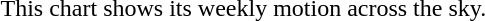<table>
<tr>
<td></td>
</tr>
<tr>
<td>This chart shows its weekly motion across the sky.</td>
</tr>
</table>
